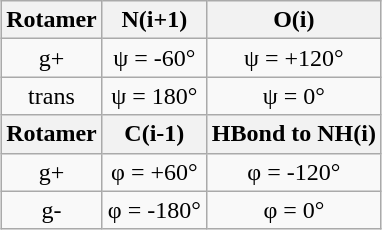<table class="wikitable" style="text-align: center; margin-left: auto; margin-right: auto">
<tr>
<th>Rotamer</th>
<th>N(i+1)</th>
<th>O(i)</th>
</tr>
<tr>
<td>g+</td>
<td>ψ =  -60°</td>
<td>ψ = +120°</td>
</tr>
<tr>
<td>trans</td>
<td>ψ =  180°</td>
<td>ψ = 0°</td>
</tr>
<tr>
<th>Rotamer</th>
<th>C(i-1)</th>
<th>HBond to NH(i)</th>
</tr>
<tr>
<td>g+</td>
<td>φ = +60°</td>
<td>φ = -120°</td>
</tr>
<tr>
<td>g-</td>
<td>φ = -180°</td>
<td>φ = 0°</td>
</tr>
</table>
